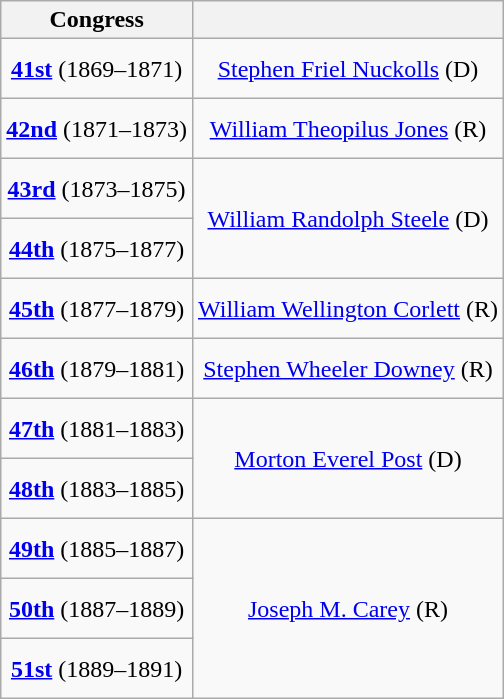<table class=wikitable style="text-align:center">
<tr>
<th>Congress</th>
<th></th>
</tr>
<tr style="height:2.5em">
<td><strong><a href='#'>41st</a></strong> (1869–1871)</td>
<td><a href='#'>Stephen Friel Nuckolls</a> (D)</td>
</tr>
<tr style="height:2.5em">
<td><strong><a href='#'>42nd</a></strong> (1871–1873)</td>
<td><a href='#'>William Theopilus Jones</a> (R)</td>
</tr>
<tr style="height:2.5em">
<td><strong><a href='#'>43rd</a></strong> (1873–1875)</td>
<td rowspan=2 ><a href='#'>William Randolph Steele</a> (D)</td>
</tr>
<tr style="height:2.5em">
<td><strong><a href='#'>44th</a></strong> (1875–1877)</td>
</tr>
<tr style="height:2.5em">
<td><strong><a href='#'>45th</a></strong> (1877–1879)</td>
<td><a href='#'>William Wellington Corlett</a> (R)</td>
</tr>
<tr style="height:2.5em">
<td><strong><a href='#'>46th</a></strong> (1879–1881)</td>
<td><a href='#'>Stephen Wheeler Downey</a> (R)</td>
</tr>
<tr style="height:2.5em">
<td><strong><a href='#'>47th</a></strong> (1881–1883)</td>
<td rowspan=2 ><a href='#'>Morton Everel Post</a> (D)</td>
</tr>
<tr style="height:2.5em">
<td><strong><a href='#'>48th</a></strong> (1883–1885)</td>
</tr>
<tr style="height:2.5em">
<td><strong><a href='#'>49th</a></strong> (1885–1887)</td>
<td rowspan=3 ><a href='#'>Joseph M. Carey</a> (R)</td>
</tr>
<tr style="height:2.5em">
<td><strong><a href='#'>50th</a></strong> (1887–1889)</td>
</tr>
<tr style="height:2.5em">
<td><strong><a href='#'>51st</a></strong> (1889–1891)</td>
</tr>
</table>
